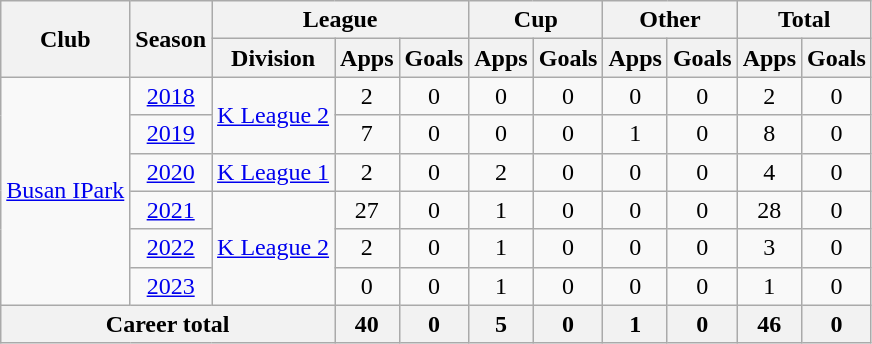<table class="wikitable" style="text-align: center">
<tr>
<th rowspan="2">Club</th>
<th rowspan="2">Season</th>
<th colspan="3">League</th>
<th colspan="2">Cup</th>
<th colspan="2">Other</th>
<th colspan="2">Total</th>
</tr>
<tr>
<th>Division</th>
<th>Apps</th>
<th>Goals</th>
<th>Apps</th>
<th>Goals</th>
<th>Apps</th>
<th>Goals</th>
<th>Apps</th>
<th>Goals</th>
</tr>
<tr>
<td rowspan="6"><a href='#'>Busan IPark</a></td>
<td><a href='#'>2018</a></td>
<td rowspan="2"><a href='#'>K League 2</a></td>
<td>2</td>
<td>0</td>
<td>0</td>
<td>0</td>
<td>0</td>
<td>0</td>
<td>2</td>
<td>0</td>
</tr>
<tr>
<td><a href='#'>2019</a></td>
<td>7</td>
<td>0</td>
<td>0</td>
<td>0</td>
<td>1</td>
<td>0</td>
<td>8</td>
<td>0</td>
</tr>
<tr>
<td><a href='#'>2020</a></td>
<td><a href='#'>K League 1</a></td>
<td>2</td>
<td>0</td>
<td>2</td>
<td>0</td>
<td>0</td>
<td>0</td>
<td>4</td>
<td>0</td>
</tr>
<tr>
<td><a href='#'>2021</a></td>
<td rowspan="3"><a href='#'>K League 2</a></td>
<td>27</td>
<td>0</td>
<td>1</td>
<td>0</td>
<td>0</td>
<td>0</td>
<td>28</td>
<td>0</td>
</tr>
<tr>
<td><a href='#'>2022</a></td>
<td>2</td>
<td>0</td>
<td>1</td>
<td>0</td>
<td>0</td>
<td>0</td>
<td>3</td>
<td>0</td>
</tr>
<tr>
<td><a href='#'>2023</a></td>
<td>0</td>
<td>0</td>
<td>1</td>
<td>0</td>
<td>0</td>
<td>0</td>
<td>1</td>
<td>0</td>
</tr>
<tr>
<th colspan=3>Career total</th>
<th>40</th>
<th>0</th>
<th>5</th>
<th>0</th>
<th>1</th>
<th>0</th>
<th>46</th>
<th>0</th>
</tr>
</table>
